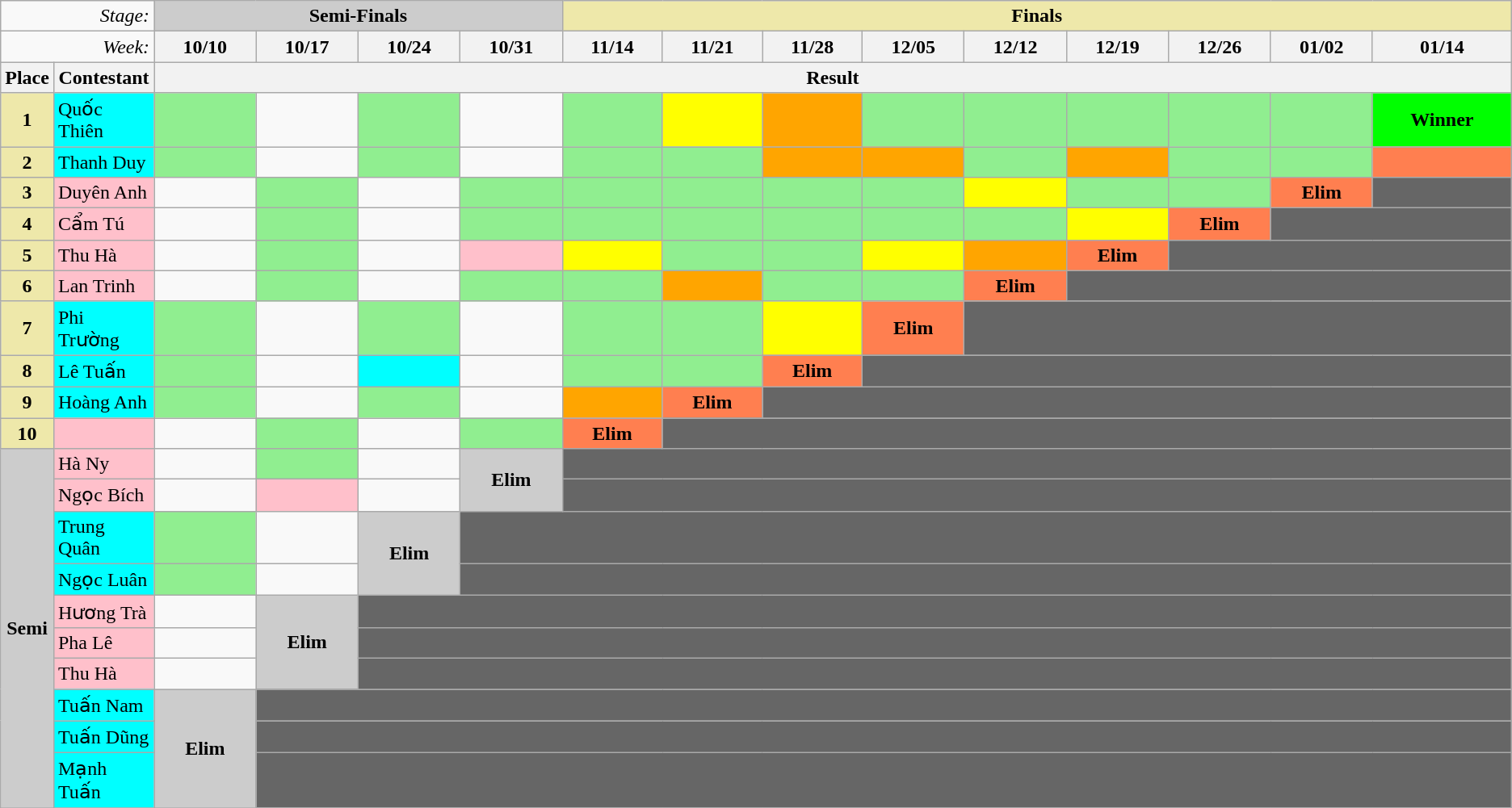<table class="wikitable" align="center">
<tr>
<td width=10% colspan="2" align="right"><em>Stage:</em></td>
<td colspan="4" bgcolor="CCCCCC" align="Center"><strong>Semi-Finals</strong></td>
<td colspan="9" bgcolor="palegoldenrod" align="Center"><strong>Finals</strong></td>
</tr>
<tr>
<td colspan="2" align="right"><em>Week:</em></td>
<th>10/10</th>
<th>10/17</th>
<th>10/24</th>
<th>10/31</th>
<th>11/14</th>
<th>11/21</th>
<th>11/28</th>
<th>12/05</th>
<th>12/12</th>
<th>12/19</th>
<th>12/26</th>
<th>01/02</th>
<th>01/14</th>
</tr>
<tr>
<th>Place</th>
<th>Contestant</th>
<th colspan="16" align="center">Result</th>
</tr>
<tr>
<td align="center" bgcolor="palegoldenrod"><strong>1</strong></td>
<td bgcolor="cyan">Quốc Thiên</td>
<td style="background: lightgreen"></td>
<td></td>
<td style="background: lightgreen"></td>
<td></td>
<td style="background: lightgreen"></td>
<td style="background: yellow" align="center"></td>
<td style="background: orange" align="center"></td>
<td style="background: lightgreen"></td>
<td style="background: lightgreen"></td>
<td style="background: lightgreen"></td>
<td style="background: lightgreen"></td>
<td style="background: lightgreen"></td>
<td style="background: lime" align="center"><strong>Winner</strong></td>
</tr>
<tr>
<td align="center" bgcolor="palegoldenrod"><strong>2</strong></td>
<td bgcolor="cyan">Thanh Duy</td>
<td style="background: lightgreen"></td>
<td></td>
<td style="background: lightgreen"></td>
<td></td>
<td style="background: lightgreen"></td>
<td style="background: lightgreen"></td>
<td style="background: orange" align="center"></td>
<td style="background: orange" align="center"></td>
<td style="background: lightgreen"></td>
<td style="background: orange" align="center"></td>
<td style="background: lightgreen"></td>
<td style="background: lightgreen"></td>
<td style="background: coral" align="center"></td>
</tr>
<tr>
<td align="center" bgcolor="palegoldenrod"><strong>3</strong></td>
<td bgcolor="pink">Duyên Anh</td>
<td></td>
<td style="background: lightgreen"></td>
<td></td>
<td style="background: lightgreen"></td>
<td style="background: lightgreen"></td>
<td style="background: lightgreen"></td>
<td style="background: lightgreen"></td>
<td style="background: lightgreen"></td>
<td style="background: yellow" align="center"></td>
<td style="background: lightgreen"></td>
<td style="background: lightgreen"></td>
<td style="background: coral" align="center"><strong>Elim</strong></td>
<td bgcolor="666666"></td>
</tr>
<tr>
<td align="center" bgcolor="palegoldenrod"><strong>4</strong></td>
<td bgcolor="pink">Cẩm Tú</td>
<td></td>
<td style="background: lightgreen"></td>
<td></td>
<td style="background: lightgreen"></td>
<td style="background: lightgreen"></td>
<td style="background: lightgreen"></td>
<td style="background: lightgreen"></td>
<td style="background: lightgreen"></td>
<td style="background: lightgreen"></td>
<td style="background: yellow" align="center"></td>
<td style="background: coral" align="center"><strong>Elim</strong></td>
<td colspan="2" bgcolor="666666"></td>
</tr>
<tr>
<td align="center" bgcolor="palegoldenrod"><strong>5</strong></td>
<td bgcolor="pink">Thu Hà</td>
<td></td>
<td style="background: lightgreen"></td>
<td></td>
<td style="background: pink" align="center"></td>
<td style="background: yellow" align="center"></td>
<td style="background: lightgreen"></td>
<td style="background: lightgreen"></td>
<td style="background: yellow" align="center"></td>
<td style="background: orange" align="center"></td>
<td style="background: coral" align="center"><strong>Elim</strong></td>
<td colspan="3" bgcolor="666666"></td>
</tr>
<tr>
<td align="center" bgcolor="palegoldenrod"><strong>6</strong></td>
<td bgcolor="pink">Lan Trinh</td>
<td></td>
<td style="background: lightgreen"></td>
<td></td>
<td style="background: lightgreen"></td>
<td style="background: lightgreen"></td>
<td style="background: orange" align="center"></td>
<td style="background: lightgreen"></td>
<td style="background: lightgreen"></td>
<td style="background: coral" align="center"><strong>Elim</strong></td>
<td colspan="4" bgcolor="666666"></td>
</tr>
<tr>
<td align="center" bgcolor="palegoldenrod"><strong>7</strong></td>
<td bgcolor="cyan">Phi Trường</td>
<td style="background: lightgreen"></td>
<td></td>
<td style="background: lightgreen"></td>
<td></td>
<td style="background: lightgreen"></td>
<td style="background: lightgreen"></td>
<td style="background: yellow" align="center"></td>
<td style="background: coral" align="center"><strong>Elim</strong></td>
<td colspan="5" bgcolor="666666"></td>
</tr>
<tr>
<td align="center" bgcolor="palegoldenrod"><strong>8</strong></td>
<td bgcolor="cyan">Lê Tuấn</td>
<td style="background: lightgreen"></td>
<td></td>
<td style="background: cyan" align="center"></td>
<td></td>
<td style="background: lightgreen"></td>
<td style="background: lightgreen"></td>
<td style="background: coral" align="center"><strong>Elim</strong></td>
<td colspan="6" bgcolor="666666"></td>
</tr>
<tr>
<td align="center" bgcolor="palegoldenrod"><strong>9</strong></td>
<td bgcolor="cyan">Hoàng Anh</td>
<td style="background: lightgreen"></td>
<td></td>
<td style="background: lightgreen"></td>
<td></td>
<td style="background: orange" align="center"></td>
<td style="background: coral" align="center"><strong>Elim</strong></td>
<td colspan="7" bgcolor="666666"></td>
</tr>
<tr>
<td align="center" bgcolor="palegoldenrod"><strong>10</strong></td>
<td bgcolor="pink"></td>
<td></td>
<td style="background: lightgreen"></td>
<td></td>
<td style="background: lightgreen"></td>
<td style="background: coral" align="center"><strong>Elim</strong></td>
<td colspan="8" bgcolor="666666"></td>
</tr>
<tr>
<td align="center" bgcolor="CCCCCC" rowspan="10"><strong>Semi</strong></td>
<td bgcolor="pink">Hà Ny</td>
<td></td>
<td style="background: lightgreen"></td>
<td></td>
<td bgcolor="CCCCCC" rowspan="2" align="center"><strong>Elim</strong></td>
<td colspan="9" bgcolor="666666"></td>
</tr>
<tr>
<td bgcolor="pink">Ngọc Bích</td>
<td></td>
<td style="background: pink" align="center"></td>
<td></td>
<td colspan="9" bgcolor="666666"></td>
</tr>
<tr>
<td bgcolor="cyan">Trung Quân</td>
<td style="background: lightgreen"></td>
<td></td>
<td bgcolor="CCCCCC" rowspan="2" align="center"><strong>Elim</strong></td>
<td colspan="10" bgcolor="666666"></td>
</tr>
<tr>
<td bgcolor="cyan">Ngọc Luân</td>
<td style="background: lightgreen"></td>
<td></td>
<td colspan="10" bgcolor="666666"></td>
</tr>
<tr>
<td bgcolor="pink">Hương Trà</td>
<td></td>
<td bgcolor="CCCCCC" rowspan="3" align="center"><strong>Elim</strong></td>
<td colspan="11" bgcolor="666666"></td>
</tr>
<tr>
<td bgcolor="pink">Pha Lê</td>
<td></td>
<td colspan="11" bgcolor="666666"></td>
</tr>
<tr>
<td bgcolor="pink">Thu Hà</td>
<td></td>
<td colspan="11" bgcolor="666666"></td>
</tr>
<tr>
<td bgcolor="cyan">Tuấn Nam</td>
<td bgcolor="CCCCCC" rowspan="3" align="center"><strong>Elim</strong></td>
<td colspan="12" bgcolor="666666"></td>
</tr>
<tr>
<td bgcolor="cyan">Tuấn Dũng</td>
<td colspan="12" bgcolor="666666"></td>
</tr>
<tr>
<td bgcolor="cyan">Mạnh Tuấn</td>
<td colspan="12" bgcolor="666666"></td>
</tr>
<tr>
</tr>
</table>
